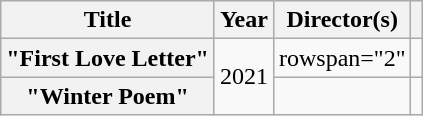<table class="wikitable plainrowheaders" style="text-align:center">
<tr>
<th scope="col">Title</th>
<th scope="col">Year</th>
<th scope="col">Director(s)</th>
<th scope="col"></th>
</tr>
<tr>
<th scope="row">"First Love Letter"</th>
<td rowspan="2">2021</td>
<td>rowspan="2" </td>
<td></td>
</tr>
<tr>
<th scope="row">"Winter Poem"</th>
<td></td>
</tr>
</table>
